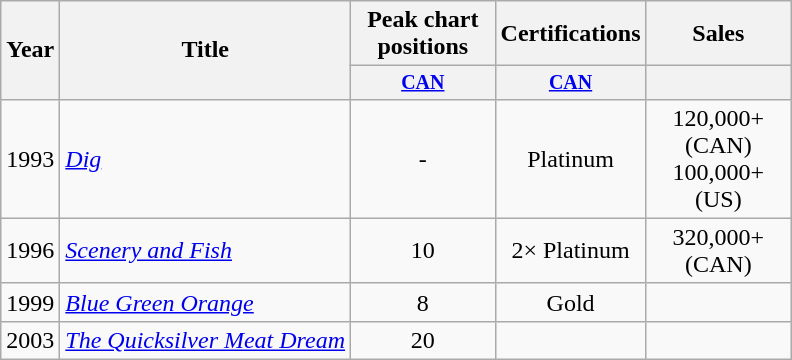<table class="wikitable">
<tr>
<th rowspan="2">Year</th>
<th rowspan="2">Title</th>
<th>Peak chart positions</th>
<th>Certifications</th>
<th>Sales</th>
</tr>
<tr style="font-size: smaller;">
<th style="width:90px;"><a href='#'>CAN</a><br></th>
<th style="width:90px;"><a href='#'>CAN</a><br></th>
<th style="width:90px;"></th>
</tr>
<tr>
<td>1993</td>
<td><em><a href='#'>Dig</a></em></td>
<td style="text-align:center;">-</td>
<td style="text-align:center;">Platinum</td>
<td style="text-align:center;">120,000+ (CAN)<br>100,000+ (US)</td>
</tr>
<tr>
<td>1996</td>
<td><em><a href='#'>Scenery and Fish</a></em></td>
<td style="text-align:center;">10</td>
<td style="text-align:center;">2× Platinum</td>
<td style="text-align:center;">320,000+ (CAN)</td>
</tr>
<tr>
<td>1999</td>
<td><em><a href='#'>Blue Green Orange</a></em></td>
<td style="text-align:center;">8</td>
<td style="text-align:center;">Gold</td>
<td style="text-align:center;"></td>
</tr>
<tr>
<td>2003</td>
<td><em><a href='#'>The Quicksilver Meat Dream</a></em></td>
<td style="text-align:center;">20</td>
<td style="text-align:center;"></td>
<td style="text-align:center;"></td>
</tr>
</table>
